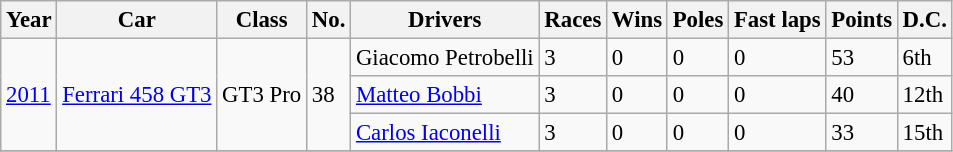<table class="wikitable" style="font-size:95%">
<tr>
<th>Year</th>
<th>Car</th>
<th>Class</th>
<th>No.</th>
<th>Drivers</th>
<th>Races</th>
<th>Wins</th>
<th>Poles</th>
<th>Fast laps</th>
<th>Points</th>
<th>D.C.</th>
</tr>
<tr>
<td rowspan="3"><a href='#'>2011</a></td>
<td rowspan="3"><a href='#'> Ferrari 458 GT3</a></td>
<td rowspan="3">GT3 Pro</td>
<td rowspan="3">38</td>
<td> Giacomo Petrobelli</td>
<td>3</td>
<td>0</td>
<td>0</td>
<td>0</td>
<td>53</td>
<td>6th</td>
</tr>
<tr>
<td> <a href='#'>Matteo Bobbi</a></td>
<td>3</td>
<td>0</td>
<td>0</td>
<td>0</td>
<td>40</td>
<td>12th</td>
</tr>
<tr>
<td> <a href='#'>Carlos Iaconelli</a></td>
<td>3</td>
<td>0</td>
<td>0</td>
<td>0</td>
<td>33</td>
<td>15th</td>
</tr>
<tr>
</tr>
</table>
